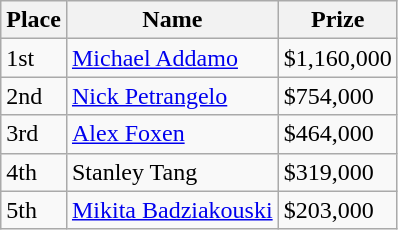<table class="wikitable">
<tr>
<th>Place</th>
<th>Name</th>
<th>Prize</th>
</tr>
<tr>
<td>1st</td>
<td> <a href='#'>Michael Addamo</a></td>
<td>$1,160,000</td>
</tr>
<tr>
<td>2nd</td>
<td> <a href='#'>Nick Petrangelo</a></td>
<td>$754,000</td>
</tr>
<tr>
<td>3rd</td>
<td> <a href='#'>Alex Foxen</a></td>
<td>$464,000</td>
</tr>
<tr>
<td>4th</td>
<td> Stanley Tang</td>
<td>$319,000</td>
</tr>
<tr>
<td>5th</td>
<td> <a href='#'>Mikita Badziakouski</a></td>
<td>$203,000</td>
</tr>
</table>
